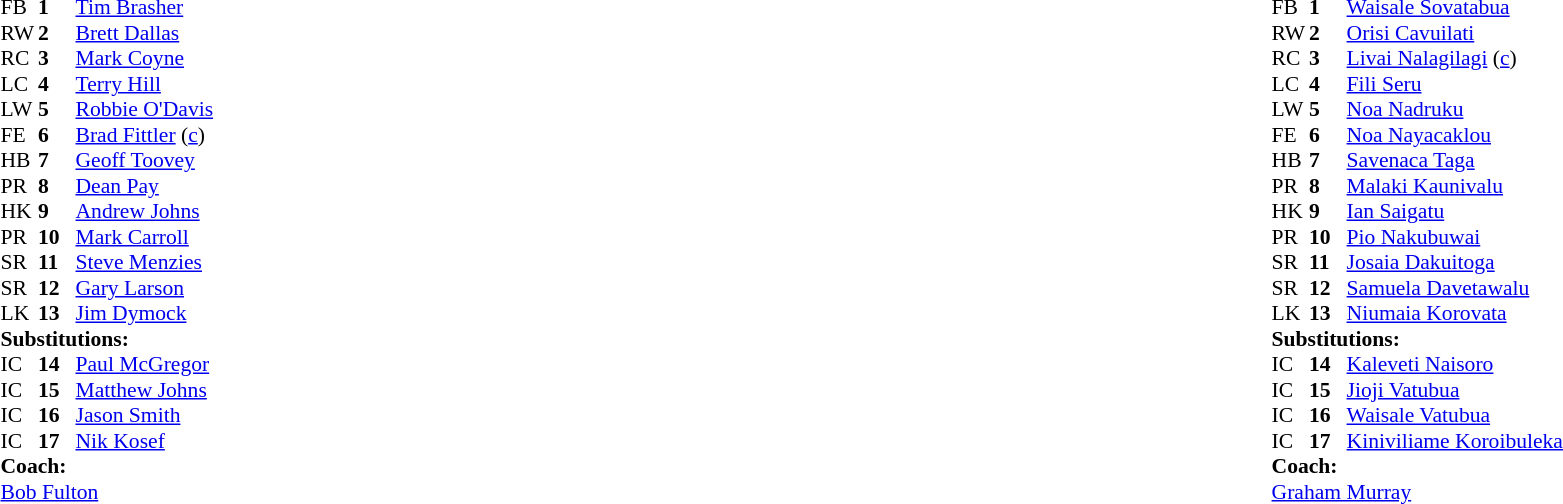<table width="100%">
<tr>
<td valign="top" width="50%"><br><table style="font-size: 90%" cellspacing="0" cellpadding="0">
<tr>
<th width="25"></th>
<th width="25"></th>
</tr>
<tr>
<td>FB</td>
<td><strong>1</strong></td>
<td> <a href='#'>Tim Brasher</a></td>
</tr>
<tr>
<td>RW</td>
<td><strong>2</strong></td>
<td> <a href='#'>Brett Dallas</a></td>
</tr>
<tr>
<td>RC</td>
<td><strong>3</strong></td>
<td> <a href='#'>Mark Coyne</a></td>
</tr>
<tr>
<td>LC</td>
<td><strong>4</strong></td>
<td> <a href='#'>Terry Hill</a></td>
</tr>
<tr>
<td>LW</td>
<td><strong>5</strong></td>
<td> <a href='#'>Robbie O'Davis</a></td>
</tr>
<tr>
<td>FE</td>
<td><strong>6</strong></td>
<td> <a href='#'>Brad Fittler</a> (<a href='#'>c</a>)</td>
</tr>
<tr>
<td>HB</td>
<td><strong>7</strong></td>
<td> <a href='#'>Geoff Toovey</a></td>
</tr>
<tr>
<td>PR</td>
<td><strong>8</strong></td>
<td> <a href='#'>Dean Pay</a></td>
</tr>
<tr>
<td>HK</td>
<td><strong>9</strong></td>
<td> <a href='#'>Andrew Johns</a></td>
</tr>
<tr>
<td>PR</td>
<td><strong>10</strong></td>
<td> <a href='#'>Mark Carroll</a></td>
</tr>
<tr>
<td>SR</td>
<td><strong>11</strong></td>
<td> <a href='#'>Steve Menzies</a></td>
</tr>
<tr>
<td>SR</td>
<td><strong>12</strong></td>
<td> <a href='#'>Gary Larson</a></td>
</tr>
<tr>
<td>LK</td>
<td><strong>13</strong></td>
<td> <a href='#'>Jim Dymock</a></td>
</tr>
<tr>
<td colspan=3><strong>Substitutions:</strong></td>
</tr>
<tr>
<td>IC</td>
<td><strong>14</strong></td>
<td> <a href='#'>Paul McGregor</a></td>
</tr>
<tr>
<td>IC</td>
<td><strong>15</strong></td>
<td> <a href='#'>Matthew Johns</a></td>
</tr>
<tr>
<td>IC</td>
<td><strong>16</strong></td>
<td> <a href='#'>Jason Smith</a></td>
</tr>
<tr>
<td>IC</td>
<td><strong>17</strong></td>
<td> <a href='#'>Nik Kosef</a></td>
</tr>
<tr>
<td colspan=3><strong>Coach:</strong></td>
</tr>
<tr>
<td colspan="4"> <a href='#'>Bob Fulton</a></td>
</tr>
</table>
</td>
<td valign="top" width="50%"><br><table style="font-size: 90%" cellspacing="0" cellpadding="0" align="center">
<tr>
<th width="25"></th>
<th width="25"></th>
</tr>
<tr>
<td>FB</td>
<td><strong>1</strong></td>
<td><a href='#'>Waisale Sovatabua</a></td>
</tr>
<tr>
<td>RW</td>
<td><strong>2</strong></td>
<td><a href='#'>Orisi Cavuilati</a></td>
</tr>
<tr>
<td>RC</td>
<td><strong>3</strong></td>
<td><a href='#'>Livai Nalagilagi</a> (<a href='#'>c</a>)</td>
</tr>
<tr>
<td>LC</td>
<td><strong>4</strong></td>
<td><a href='#'>Fili Seru</a></td>
</tr>
<tr>
<td>LW</td>
<td><strong>5</strong></td>
<td><a href='#'>Noa Nadruku</a></td>
</tr>
<tr>
<td>FE</td>
<td><strong>6</strong></td>
<td><a href='#'>Noa Nayacaklou</a></td>
</tr>
<tr>
<td>HB</td>
<td><strong>7</strong></td>
<td><a href='#'>Savenaca Taga</a></td>
</tr>
<tr>
<td>PR</td>
<td><strong>8</strong></td>
<td><a href='#'>Malaki Kaunivalu</a></td>
</tr>
<tr>
<td>HK</td>
<td><strong>9</strong></td>
<td><a href='#'>Ian Saigatu</a></td>
</tr>
<tr>
<td>PR</td>
<td><strong>10</strong></td>
<td><a href='#'>Pio Nakubuwai</a></td>
</tr>
<tr>
<td>SR</td>
<td><strong>11</strong></td>
<td><a href='#'>Josaia Dakuitoga</a></td>
</tr>
<tr>
<td>SR</td>
<td><strong>12</strong></td>
<td><a href='#'>Samuela Davetawalu</a></td>
</tr>
<tr>
<td>LK</td>
<td><strong>13</strong></td>
<td><a href='#'>Niumaia Korovata</a></td>
</tr>
<tr>
<td colspan=3><strong>Substitutions:</strong></td>
</tr>
<tr>
<td>IC</td>
<td><strong>14</strong></td>
<td><a href='#'>Kaleveti Naisoro</a></td>
</tr>
<tr>
<td>IC</td>
<td><strong>15</strong></td>
<td><a href='#'>Jioji Vatubua</a></td>
</tr>
<tr>
<td>IC</td>
<td><strong>16</strong></td>
<td><a href='#'>Waisale Vatubua</a></td>
</tr>
<tr>
<td>IC</td>
<td><strong>17</strong></td>
<td><a href='#'>Kiniviliame Koroibuleka</a></td>
</tr>
<tr>
<td colspan=3><strong>Coach:</strong></td>
</tr>
<tr>
<td colspan="4"> <a href='#'>Graham Murray</a></td>
</tr>
</table>
</td>
</tr>
</table>
